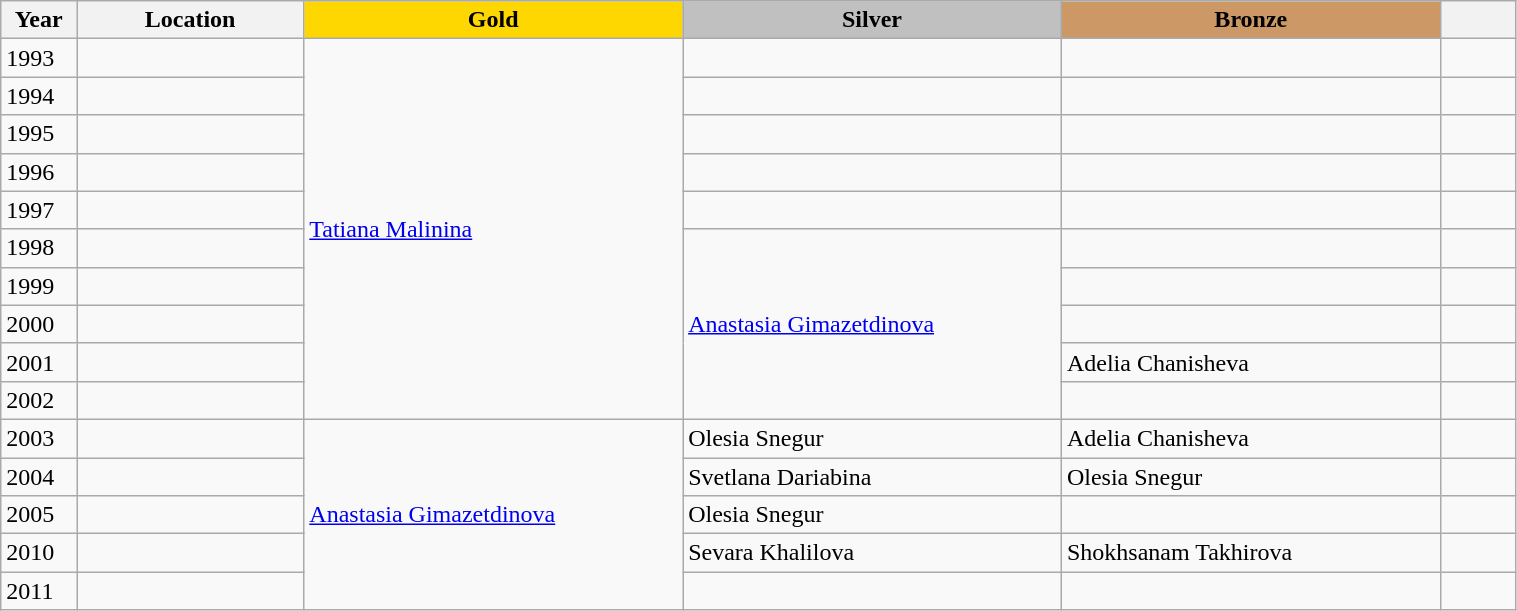<table class="wikitable unsortable" style="text-align:left; width:80%">
<tr>
<th scope="col" style="text-align:center; width:5%">Year</th>
<th scope="col" style="text-align:center; width:15%">Location</th>
<td scope="col" style="text-align:center; width:25%; background:gold"><strong>Gold</strong></td>
<td scope="col" style="text-align:center; width:25%; background:silver"><strong>Silver</strong></td>
<td scope="col" style="text-align:center; width:25%; background:#c96"><strong>Bronze</strong></td>
<th scope="col" style="text-align:center; width:5%"></th>
</tr>
<tr>
<td>1993</td>
<td></td>
<td rowspan="10"><a href='#'>Tatiana Malinina</a></td>
<td></td>
<td></td>
<td></td>
</tr>
<tr>
<td>1994</td>
<td></td>
<td></td>
<td></td>
<td></td>
</tr>
<tr>
<td>1995</td>
<td></td>
<td></td>
<td></td>
<td></td>
</tr>
<tr>
<td>1996</td>
<td></td>
<td></td>
<td></td>
<td></td>
</tr>
<tr>
<td>1997</td>
<td></td>
<td></td>
<td></td>
<td></td>
</tr>
<tr>
<td>1998</td>
<td></td>
<td rowspan="5"><a href='#'>Anastasia Gimazetdinova</a></td>
<td></td>
<td></td>
</tr>
<tr>
<td>1999</td>
<td></td>
<td></td>
<td></td>
</tr>
<tr>
<td>2000</td>
<td></td>
<td></td>
<td></td>
</tr>
<tr>
<td>2001</td>
<td></td>
<td>Adelia Chanisheva</td>
<td></td>
</tr>
<tr>
<td>2002</td>
<td></td>
<td></td>
<td></td>
</tr>
<tr>
<td>2003</td>
<td></td>
<td rowspan="5"><a href='#'>Anastasia Gimazetdinova</a></td>
<td>Olesia Snegur</td>
<td>Adelia Chanisheva</td>
<td></td>
</tr>
<tr>
<td>2004</td>
<td></td>
<td>Svetlana Dariabina</td>
<td>Olesia Snegur</td>
<td></td>
</tr>
<tr>
<td>2005</td>
<td></td>
<td>Olesia Snegur</td>
<td></td>
<td></td>
</tr>
<tr>
<td>2010</td>
<td></td>
<td>Sevara Khalilova</td>
<td>Shokhsanam Takhirova</td>
<td></td>
</tr>
<tr>
<td>2011</td>
<td></td>
<td></td>
<td></td>
<td></td>
</tr>
</table>
